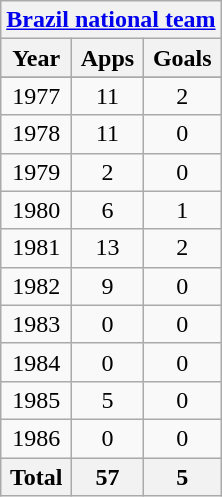<table class="wikitable" style="text-align:center">
<tr>
<th colspan=3><a href='#'>Brazil national team</a></th>
</tr>
<tr>
<th>Year</th>
<th>Apps</th>
<th>Goals</th>
</tr>
<tr>
</tr>
<tr>
<td>1977</td>
<td>11</td>
<td>2</td>
</tr>
<tr>
<td>1978</td>
<td>11</td>
<td>0</td>
</tr>
<tr>
<td>1979</td>
<td>2</td>
<td>0</td>
</tr>
<tr>
<td>1980</td>
<td>6</td>
<td>1</td>
</tr>
<tr>
<td>1981</td>
<td>13</td>
<td>2</td>
</tr>
<tr>
<td>1982</td>
<td>9</td>
<td>0</td>
</tr>
<tr>
<td>1983</td>
<td>0</td>
<td>0</td>
</tr>
<tr>
<td>1984</td>
<td>0</td>
<td>0</td>
</tr>
<tr>
<td>1985</td>
<td>5</td>
<td>0</td>
</tr>
<tr>
<td>1986</td>
<td>0</td>
<td>0</td>
</tr>
<tr>
<th>Total</th>
<th>57</th>
<th>5</th>
</tr>
</table>
